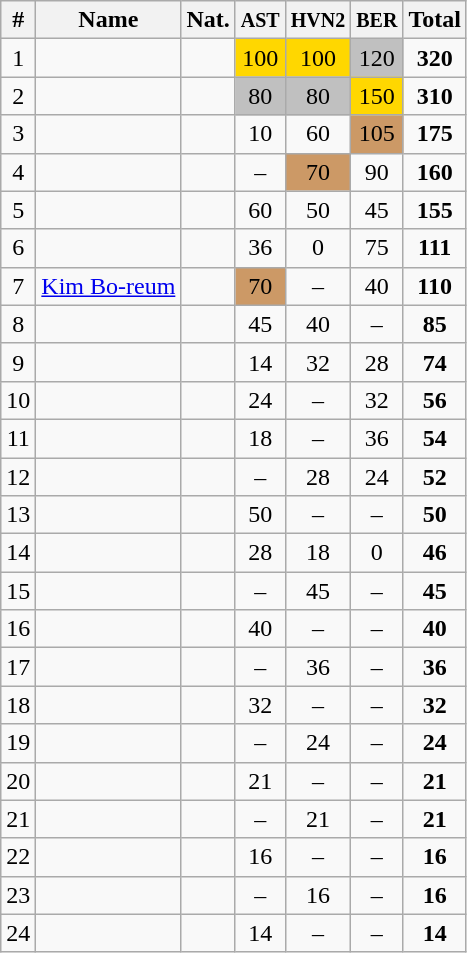<table class="wikitable sortable" style="text-align:center;">
<tr>
<th>#</th>
<th>Name</th>
<th>Nat.</th>
<th><small>AST</small></th>
<th><small>HVN2</small></th>
<th><small>BER</small></th>
<th>Total</th>
</tr>
<tr>
<td>1</td>
<td align=left></td>
<td></td>
<td bgcolor="gold">100</td>
<td bgcolor="gold">100</td>
<td bgcolor="silver">120</td>
<td><strong>320</strong></td>
</tr>
<tr>
<td>2</td>
<td align=left></td>
<td></td>
<td bgcolor="silver">80</td>
<td bgcolor="silver">80</td>
<td bgcolor="gold">150</td>
<td><strong>310</strong></td>
</tr>
<tr>
<td>3</td>
<td align=left></td>
<td></td>
<td>10</td>
<td>60</td>
<td bgcolor=CC9966>105</td>
<td><strong>175</strong></td>
</tr>
<tr>
<td>4</td>
<td align=left></td>
<td></td>
<td>–</td>
<td bgcolor=CC9966>70</td>
<td>90</td>
<td><strong>160</strong></td>
</tr>
<tr>
<td>5</td>
<td align=left></td>
<td></td>
<td>60</td>
<td>50</td>
<td>45</td>
<td><strong>155</strong></td>
</tr>
<tr>
<td>6</td>
<td align=left></td>
<td></td>
<td>36</td>
<td>0</td>
<td>75</td>
<td><strong>111</strong></td>
</tr>
<tr>
<td>7</td>
<td align=left><a href='#'>Kim Bo-reum</a></td>
<td></td>
<td bgcolor=CC9966>70</td>
<td>–</td>
<td>40</td>
<td><strong>110</strong></td>
</tr>
<tr>
<td>8</td>
<td align=left></td>
<td></td>
<td>45</td>
<td>40</td>
<td>–</td>
<td><strong>85</strong></td>
</tr>
<tr>
<td>9</td>
<td align=left></td>
<td></td>
<td>14</td>
<td>32</td>
<td>28</td>
<td><strong>74</strong></td>
</tr>
<tr>
<td>10</td>
<td align=left></td>
<td></td>
<td>24</td>
<td>–</td>
<td>32</td>
<td><strong>56</strong></td>
</tr>
<tr>
<td>11</td>
<td align=left></td>
<td></td>
<td>18</td>
<td>–</td>
<td>36</td>
<td><strong>54</strong></td>
</tr>
<tr>
<td>12</td>
<td align=left></td>
<td></td>
<td>–</td>
<td>28</td>
<td>24</td>
<td><strong>52</strong></td>
</tr>
<tr>
<td>13</td>
<td align=left></td>
<td></td>
<td>50</td>
<td>–</td>
<td>–</td>
<td><strong>50</strong></td>
</tr>
<tr>
<td>14</td>
<td align=left></td>
<td></td>
<td>28</td>
<td>18</td>
<td>0</td>
<td><strong>46</strong></td>
</tr>
<tr>
<td>15</td>
<td align=left></td>
<td></td>
<td>–</td>
<td>45</td>
<td>–</td>
<td><strong>45</strong></td>
</tr>
<tr>
<td>16</td>
<td align=left></td>
<td></td>
<td>40</td>
<td>–</td>
<td>–</td>
<td><strong>40</strong></td>
</tr>
<tr>
<td>17</td>
<td align=left></td>
<td></td>
<td>–</td>
<td>36</td>
<td>–</td>
<td><strong>36</strong></td>
</tr>
<tr>
<td>18</td>
<td align=left></td>
<td></td>
<td>32</td>
<td>–</td>
<td>–</td>
<td><strong>32</strong></td>
</tr>
<tr>
<td>19</td>
<td align=left></td>
<td></td>
<td>–</td>
<td>24</td>
<td>–</td>
<td><strong>24</strong></td>
</tr>
<tr>
<td>20</td>
<td align=left></td>
<td></td>
<td>21</td>
<td>–</td>
<td>–</td>
<td><strong>21</strong></td>
</tr>
<tr>
<td>21</td>
<td align=left></td>
<td></td>
<td>–</td>
<td>21</td>
<td>–</td>
<td><strong>21</strong></td>
</tr>
<tr>
<td>22</td>
<td align=left></td>
<td></td>
<td>16</td>
<td>–</td>
<td>–</td>
<td><strong>16</strong></td>
</tr>
<tr>
<td>23</td>
<td align=left></td>
<td></td>
<td>–</td>
<td>16</td>
<td>–</td>
<td><strong>16</strong></td>
</tr>
<tr>
<td>24</td>
<td align=left></td>
<td></td>
<td>14</td>
<td>–</td>
<td>–</td>
<td><strong>14</strong></td>
</tr>
</table>
